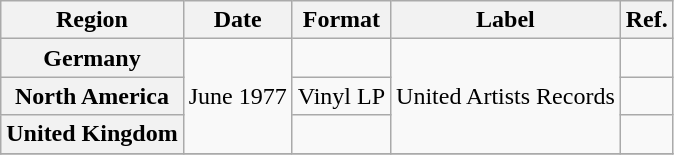<table class="wikitable plainrowheaders">
<tr>
<th scope="col">Region</th>
<th scope="col">Date</th>
<th scope="col">Format</th>
<th scope="col">Label</th>
<th scope="col">Ref.</th>
</tr>
<tr>
<th scope="row">Germany</th>
<td rowspan="3">June 1977</td>
<td></td>
<td rowspan="3">United Artists Records</td>
<td></td>
</tr>
<tr>
<th scope="row">North America</th>
<td>Vinyl LP</td>
<td></td>
</tr>
<tr>
<th scope="row">United Kingdom</th>
<td></td>
<td></td>
</tr>
<tr>
</tr>
</table>
